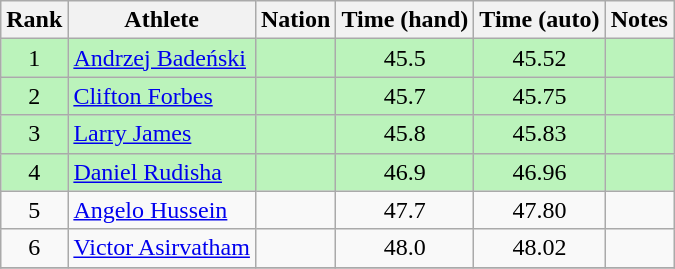<table class="wikitable sortable" style="text-align:center">
<tr>
<th>Rank</th>
<th>Athlete</th>
<th>Nation</th>
<th>Time (hand)</th>
<th>Time (auto)</th>
<th>Notes</th>
</tr>
<tr bgcolor=bbf3bb>
<td>1</td>
<td align=left><a href='#'>Andrzej Badeński</a></td>
<td align=left></td>
<td>45.5</td>
<td>45.52</td>
<td></td>
</tr>
<tr bgcolor=bbf3bb>
<td>2</td>
<td align=left><a href='#'>Clifton Forbes</a></td>
<td align=left></td>
<td>45.7</td>
<td>45.75</td>
<td></td>
</tr>
<tr bgcolor=bbf3bb>
<td>3</td>
<td align=left><a href='#'>Larry James</a></td>
<td align=left></td>
<td>45.8</td>
<td>45.83</td>
<td></td>
</tr>
<tr bgcolor=bbf3bb>
<td>4</td>
<td align=left><a href='#'>Daniel Rudisha</a></td>
<td align=left></td>
<td>46.9</td>
<td>46.96</td>
<td></td>
</tr>
<tr>
<td>5</td>
<td align=left><a href='#'>Angelo Hussein</a></td>
<td align=left></td>
<td>47.7</td>
<td>47.80</td>
<td></td>
</tr>
<tr>
<td>6</td>
<td align=left><a href='#'>Victor Asirvatham</a></td>
<td align=left></td>
<td>48.0</td>
<td>48.02</td>
<td></td>
</tr>
<tr>
</tr>
</table>
